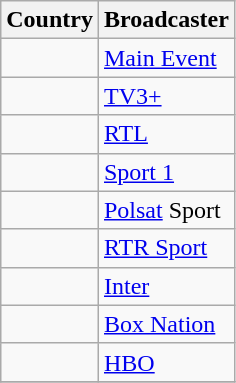<table class="wikitable">
<tr>
<th align=center>Country</th>
<th align=center>Broadcaster</th>
</tr>
<tr>
<td></td>
<td><a href='#'>Main Event</a></td>
</tr>
<tr>
<td></td>
<td><a href='#'>TV3+</a></td>
</tr>
<tr>
<td></td>
<td><a href='#'>RTL</a></td>
</tr>
<tr>
<td></td>
<td><a href='#'>Sport 1</a></td>
</tr>
<tr>
<td></td>
<td><a href='#'>Polsat</a> Sport</td>
</tr>
<tr>
<td></td>
<td><a href='#'>RTR Sport</a></td>
</tr>
<tr>
<td></td>
<td><a href='#'>Inter</a></td>
</tr>
<tr>
<td></td>
<td><a href='#'>Box Nation</a></td>
</tr>
<tr>
<td></td>
<td><a href='#'>HBO</a></td>
</tr>
<tr>
</tr>
</table>
